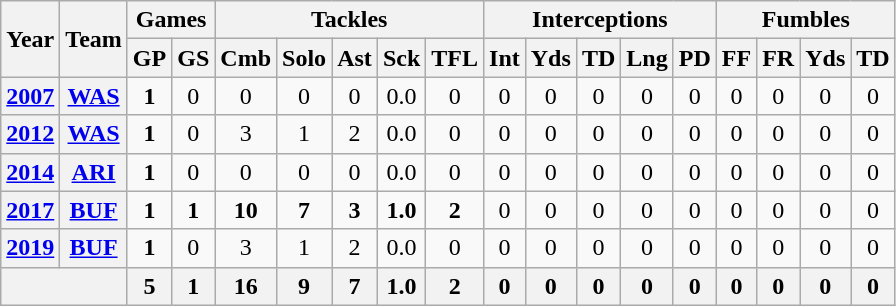<table class="wikitable" style="text-align:center">
<tr>
<th rowspan="2">Year</th>
<th rowspan="2">Team</th>
<th colspan="2">Games</th>
<th colspan="5">Tackles</th>
<th colspan="5">Interceptions</th>
<th colspan="4">Fumbles</th>
</tr>
<tr>
<th>GP</th>
<th>GS</th>
<th>Cmb</th>
<th>Solo</th>
<th>Ast</th>
<th>Sck</th>
<th>TFL</th>
<th>Int</th>
<th>Yds</th>
<th>TD</th>
<th>Lng</th>
<th>PD</th>
<th>FF</th>
<th>FR</th>
<th>Yds</th>
<th>TD</th>
</tr>
<tr>
<th><a href='#'>2007</a></th>
<th><a href='#'>WAS</a></th>
<td><strong>1</strong></td>
<td>0</td>
<td>0</td>
<td>0</td>
<td>0</td>
<td>0.0</td>
<td>0</td>
<td>0</td>
<td>0</td>
<td>0</td>
<td>0</td>
<td>0</td>
<td>0</td>
<td>0</td>
<td>0</td>
<td>0</td>
</tr>
<tr>
<th><a href='#'>2012</a></th>
<th><a href='#'>WAS</a></th>
<td><strong>1</strong></td>
<td>0</td>
<td>3</td>
<td>1</td>
<td>2</td>
<td>0.0</td>
<td>0</td>
<td>0</td>
<td>0</td>
<td>0</td>
<td>0</td>
<td>0</td>
<td>0</td>
<td>0</td>
<td>0</td>
<td>0</td>
</tr>
<tr>
<th><a href='#'>2014</a></th>
<th><a href='#'>ARI</a></th>
<td><strong>1</strong></td>
<td>0</td>
<td>0</td>
<td>0</td>
<td>0</td>
<td>0.0</td>
<td>0</td>
<td>0</td>
<td>0</td>
<td>0</td>
<td>0</td>
<td>0</td>
<td>0</td>
<td>0</td>
<td>0</td>
<td>0</td>
</tr>
<tr>
<th><a href='#'>2017</a></th>
<th><a href='#'>BUF</a></th>
<td><strong>1</strong></td>
<td><strong>1</strong></td>
<td><strong>10</strong></td>
<td><strong>7</strong></td>
<td><strong>3</strong></td>
<td><strong>1.0</strong></td>
<td><strong>2</strong></td>
<td>0</td>
<td>0</td>
<td>0</td>
<td>0</td>
<td>0</td>
<td>0</td>
<td>0</td>
<td>0</td>
<td>0</td>
</tr>
<tr>
<th><a href='#'>2019</a></th>
<th><a href='#'>BUF</a></th>
<td><strong>1</strong></td>
<td>0</td>
<td>3</td>
<td>1</td>
<td>2</td>
<td>0.0</td>
<td>0</td>
<td>0</td>
<td>0</td>
<td>0</td>
<td>0</td>
<td>0</td>
<td>0</td>
<td>0</td>
<td>0</td>
<td>0</td>
</tr>
<tr>
<th colspan="2"></th>
<th>5</th>
<th>1</th>
<th>16</th>
<th>9</th>
<th>7</th>
<th>1.0</th>
<th>2</th>
<th>0</th>
<th>0</th>
<th>0</th>
<th>0</th>
<th>0</th>
<th>0</th>
<th>0</th>
<th>0</th>
<th>0</th>
</tr>
</table>
